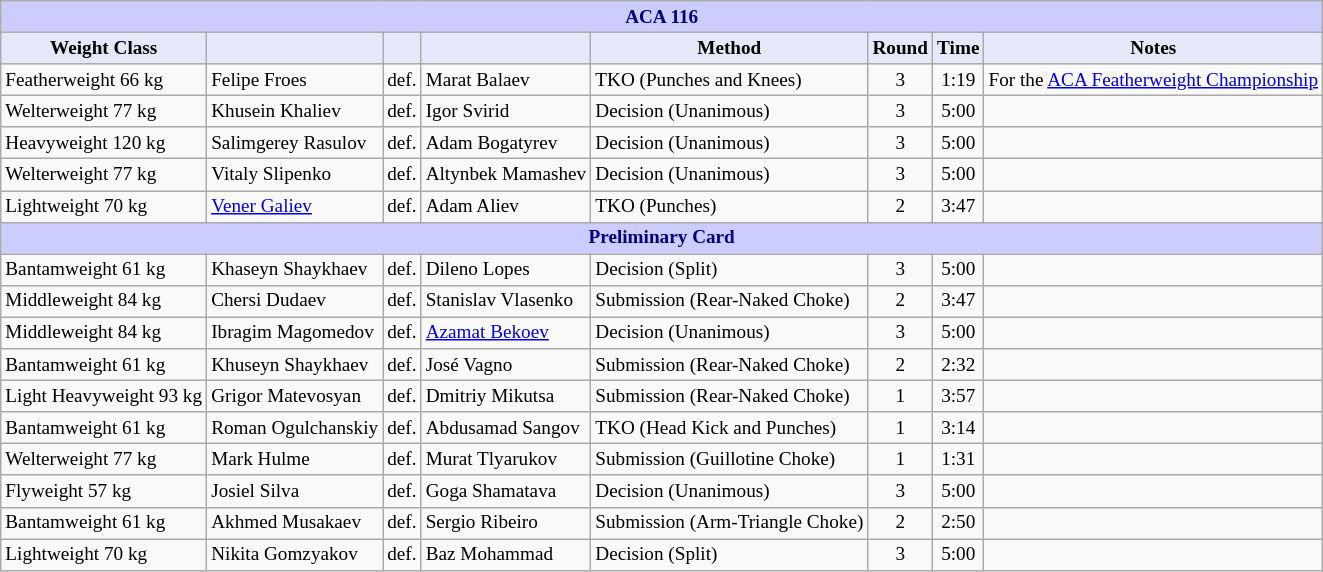<table class="wikitable" style="font-size: 80%;">
<tr>
<th colspan="8" style="background-color: #ccf; color: #000080; text-align: center;"><strong>ACA 116</strong></th>
</tr>
<tr>
<th colspan="1" style="background-color: #E6E8FA; color: #000000; text-align: center;">Weight Class</th>
<th colspan="1" style="background-color: #E6E8FA; color: #000000; text-align: center;"></th>
<th colspan="1" style="background-color: #E6E8FA; color: #000000; text-align: center;"></th>
<th colspan="1" style="background-color: #E6E8FA; color: #000000; text-align: center;"></th>
<th colspan="1" style="background-color: #E6E8FA; color: #000000; text-align: center;">Method</th>
<th colspan="1" style="background-color: #E6E8FA; color: #000000; text-align: center;">Round</th>
<th colspan="1" style="background-color: #E6E8FA; color: #000000; text-align: center;">Time</th>
<th colspan="1" style="background-color: #E6E8FA; color: #000000; text-align: center;">Notes</th>
</tr>
<tr>
<td>Featherweight 66 kg</td>
<td> Felipe Froes</td>
<td>def.</td>
<td> Marat Balaev</td>
<td>TKO (Punches and Knees)</td>
<td align=center>3</td>
<td align=center>1:19</td>
<td>For the <a href='#'>ACA Featherweight Championship</a></td>
</tr>
<tr>
<td>Welterweight 77 kg</td>
<td> Khusein Khaliev</td>
<td>def.</td>
<td> Igor Svirid</td>
<td>Decision (Unanimous)</td>
<td align=center>3</td>
<td align=center>5:00</td>
<td></td>
</tr>
<tr>
<td>Heavyweight 120 kg</td>
<td> Salimgerey Rasulov</td>
<td>def.</td>
<td> Adam Bogatyrev</td>
<td>Decision (Unanimous)</td>
<td align=center>3</td>
<td align=center>5:00</td>
<td></td>
</tr>
<tr>
<td>Welterweight 77 kg</td>
<td>Vitaly Slipenko</td>
<td>def.</td>
<td> Altynbek Mamashev</td>
<td>Decision (Unanimous)</td>
<td align=center>3</td>
<td align=center>5:00</td>
<td></td>
</tr>
<tr>
<td>Lightweight 70 kg</td>
<td> <a href='#'>Vener Galiev</a></td>
<td>def.</td>
<td> Adam Aliev</td>
<td>TKO (Punches)</td>
<td align=center>2</td>
<td align=center>3:47</td>
<td></td>
</tr>
<tr>
<th colspan="8" style="background-color: #ccf; color: #000080; text-align: center;"><strong>Preliminary Card</strong></th>
</tr>
<tr>
<td>Bantamweight 61 kg</td>
<td> Khaseyn Shaykhaev</td>
<td>def.</td>
<td> Dileno Lopes</td>
<td>Decision (Split)</td>
<td align=center>3</td>
<td align=center>5:00</td>
<td></td>
</tr>
<tr>
<td>Middleweight 84 kg</td>
<td> Chersi Dudaev</td>
<td>def.</td>
<td> Stanislav Vlasenko</td>
<td>Submission (Rear-Naked Choke)</td>
<td align=center>2</td>
<td align=center>3:47</td>
<td></td>
</tr>
<tr>
<td>Middleweight 84 kg</td>
<td> Ibragim Magomedov</td>
<td>def.</td>
<td> <a href='#'>Azamat Bekoev</a></td>
<td>Decision (Unanimous)</td>
<td align=center>3</td>
<td align=center>5:00</td>
<td></td>
</tr>
<tr>
<td>Bantamweight 61 kg</td>
<td> Khuseyn Shaykhaev</td>
<td>def.</td>
<td> José Vagno</td>
<td>Submission (Rear-Naked Choke)</td>
<td align=center>2</td>
<td align=center>2:32</td>
<td></td>
</tr>
<tr>
<td>Light Heavyweight 93 kg</td>
<td> Grigor Matevosyan</td>
<td>def.</td>
<td> Dmitriy Mikutsa</td>
<td>Submission (Rear-Naked Choke)</td>
<td align=center>1</td>
<td align=center>3:57</td>
<td></td>
</tr>
<tr>
<td>Bantamweight 61 kg</td>
<td> Roman Ogulchanskiy</td>
<td>def.</td>
<td> Abdusamad Sangov</td>
<td>TKO (Head Kick and Punches)</td>
<td align=center>1</td>
<td align=center>3:14</td>
<td></td>
</tr>
<tr>
<td>Welterweight 77 kg</td>
<td> Mark Hulme</td>
<td>def.</td>
<td> Murat Tlyarukov</td>
<td>Submission (Guillotine Choke)</td>
<td align=center>1</td>
<td align=center>1:31</td>
<td></td>
</tr>
<tr>
<td>Flyweight 57 kg</td>
<td> Josiel Silva</td>
<td>def.</td>
<td> Goga Shamatava</td>
<td>Decision (Unanimous)</td>
<td align=center>3</td>
<td align=center>5:00</td>
<td></td>
</tr>
<tr>
<td>Bantamweight 61 kg</td>
<td> Akhmed Musakaev</td>
<td>def.</td>
<td> Sergio Ribeiro</td>
<td>Submission (Arm-Triangle Choke)</td>
<td align=center>2</td>
<td align=center>2:50</td>
<td></td>
</tr>
<tr>
<td>Lightweight 70 kg</td>
<td> Nikita Gomzyakov</td>
<td>def.</td>
<td> Baz Mohammad</td>
<td>Decision (Split)</td>
<td align=center>3</td>
<td align=center>5:00</td>
<td></td>
</tr>
</table>
